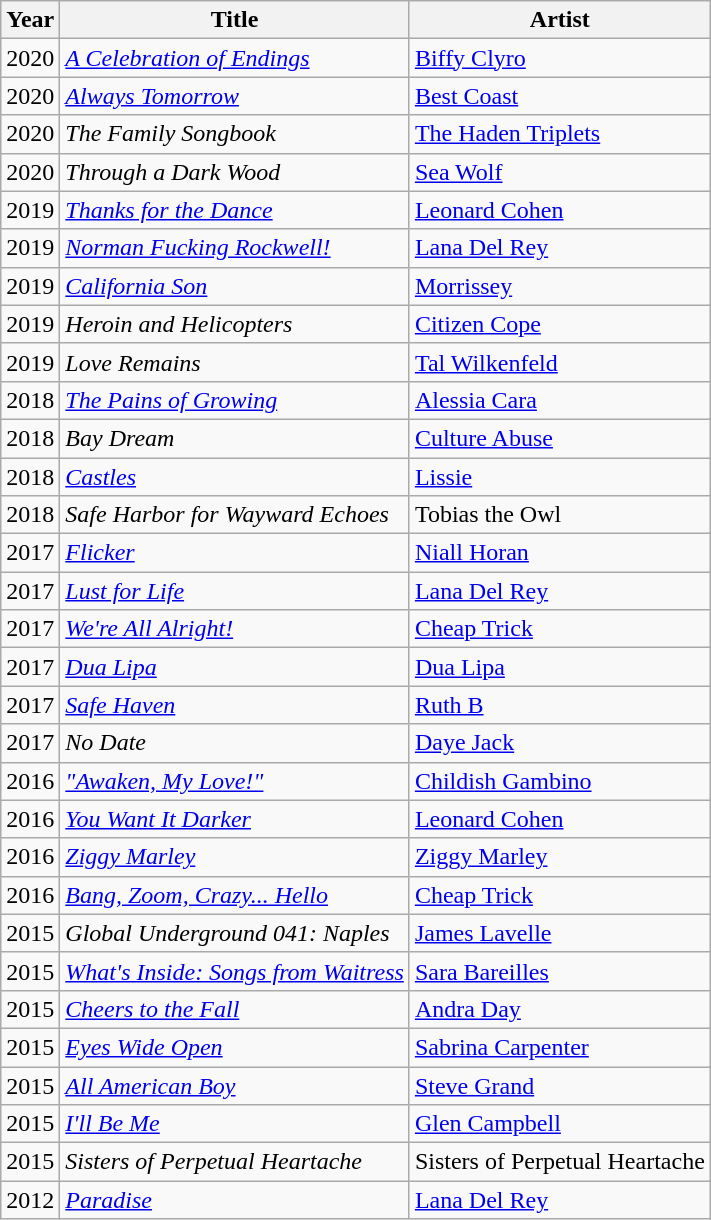<table class="wikitable sortable">
<tr>
<th>Year</th>
<th>Title</th>
<th>Artist</th>
</tr>
<tr>
<td>2020</td>
<td><em><a href='#'>A Celebration of Endings</a></em></td>
<td><a href='#'>Biffy Clyro</a></td>
</tr>
<tr>
<td>2020</td>
<td><em><a href='#'>Always Tomorrow</a></em></td>
<td><a href='#'>Best Coast</a></td>
</tr>
<tr>
<td>2020</td>
<td><em>The Family Songbook</em></td>
<td><a href='#'>The Haden Triplets</a></td>
</tr>
<tr>
<td>2020</td>
<td><em>Through a Dark Wood</em></td>
<td><a href='#'>Sea Wolf</a></td>
</tr>
<tr>
<td>2019</td>
<td><em><a href='#'>Thanks for the Dance</a></em></td>
<td><a href='#'>Leonard Cohen</a></td>
</tr>
<tr>
<td>2019</td>
<td><em><a href='#'>Norman Fucking Rockwell!</a></em></td>
<td><a href='#'>Lana Del Rey</a></td>
</tr>
<tr>
<td>2019</td>
<td><em><a href='#'>California Son</a></em></td>
<td><a href='#'>Morrissey</a></td>
</tr>
<tr>
<td>2019</td>
<td><em>Heroin and Helicopters</em></td>
<td><a href='#'>Citizen Cope</a></td>
</tr>
<tr>
<td>2019</td>
<td><em>Love Remains</em></td>
<td><a href='#'>Tal Wilkenfeld</a></td>
</tr>
<tr>
<td>2018</td>
<td><em><a href='#'>The Pains of Growing</a></em></td>
<td><a href='#'>Alessia Cara</a></td>
</tr>
<tr>
<td>2018</td>
<td><em>Bay Dream</em></td>
<td><a href='#'>Culture Abuse</a></td>
</tr>
<tr>
<td>2018</td>
<td><em><a href='#'>Castles</a></em></td>
<td><a href='#'>Lissie</a></td>
</tr>
<tr>
<td>2018</td>
<td><em>Safe Harbor for Wayward Echoes</em></td>
<td>Tobias the Owl</td>
</tr>
<tr>
<td>2017</td>
<td><em><a href='#'>Flicker</a></em></td>
<td><a href='#'>Niall Horan</a></td>
</tr>
<tr>
<td>2017</td>
<td><em><a href='#'>Lust for Life</a></em></td>
<td><a href='#'>Lana Del Rey</a></td>
</tr>
<tr>
<td>2017</td>
<td><em><a href='#'>We're All Alright!</a></em></td>
<td><a href='#'>Cheap Trick</a></td>
</tr>
<tr>
<td>2017</td>
<td><em><a href='#'>Dua Lipa</a></em></td>
<td><a href='#'>Dua Lipa</a></td>
</tr>
<tr>
<td>2017</td>
<td><em><a href='#'>Safe Haven</a></em></td>
<td><a href='#'>Ruth B</a></td>
</tr>
<tr>
<td>2017</td>
<td><em>No Date</em></td>
<td><a href='#'>Daye Jack</a></td>
</tr>
<tr>
<td>2016</td>
<td><em><a href='#'>"Awaken, My Love!"</a></em></td>
<td><a href='#'>Childish Gambino</a></td>
</tr>
<tr>
<td>2016</td>
<td><em><a href='#'>You Want It Darker</a></em></td>
<td><a href='#'>Leonard Cohen</a></td>
</tr>
<tr>
<td>2016</td>
<td><em><a href='#'>Ziggy Marley</a></em></td>
<td><a href='#'>Ziggy Marley</a></td>
</tr>
<tr>
<td>2016</td>
<td><em><a href='#'>Bang, Zoom, Crazy... Hello</a></em></td>
<td><a href='#'>Cheap Trick</a></td>
</tr>
<tr>
<td>2015</td>
<td><em>Global Underground 041: Naples</em></td>
<td><a href='#'>James Lavelle</a></td>
</tr>
<tr>
<td>2015</td>
<td><em><a href='#'>What's Inside: Songs from Waitress</a></em></td>
<td><a href='#'>Sara Bareilles</a></td>
</tr>
<tr>
<td>2015</td>
<td><em><a href='#'>Cheers to the Fall</a></em></td>
<td><a href='#'>Andra Day</a></td>
</tr>
<tr>
<td>2015</td>
<td><em><a href='#'>Eyes Wide Open</a></em></td>
<td><a href='#'>Sabrina Carpenter</a></td>
</tr>
<tr>
<td>2015</td>
<td><em><a href='#'>All American Boy</a></em></td>
<td><a href='#'>Steve Grand</a></td>
</tr>
<tr>
<td>2015</td>
<td><em><a href='#'>I'll Be Me</a></em></td>
<td><a href='#'>Glen Campbell</a></td>
</tr>
<tr>
<td>2015</td>
<td><em>Sisters of Perpetual Heartache</em></td>
<td>Sisters of Perpetual Heartache</td>
</tr>
<tr>
<td>2012</td>
<td><em><a href='#'>Paradise</a></em></td>
<td><a href='#'>Lana Del Rey</a></td>
</tr>
</table>
